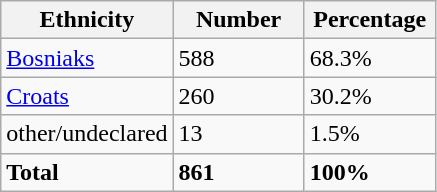<table class="wikitable">
<tr>
<th width="100px">Ethnicity</th>
<th width="80px">Number</th>
<th width="80px">Percentage</th>
</tr>
<tr>
<td><a href='#'>Bosniaks</a></td>
<td>588</td>
<td>68.3%</td>
</tr>
<tr>
<td><a href='#'>Croats</a></td>
<td>260</td>
<td>30.2%</td>
</tr>
<tr>
<td>other/undeclared</td>
<td>13</td>
<td>1.5%</td>
</tr>
<tr>
<td><strong>Total</strong></td>
<td><strong>861</strong></td>
<td><strong>100%</strong></td>
</tr>
</table>
